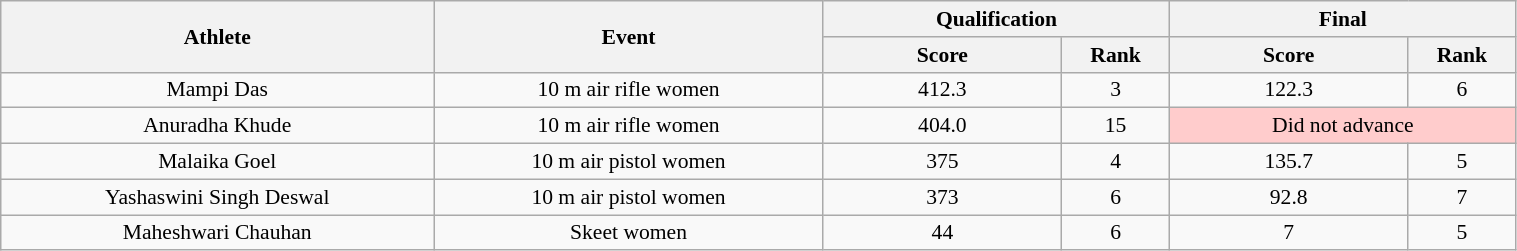<table class="wikitable" width="80%" style="text-align:center; font-size:90%">
<tr>
<th rowspan="2" width="20%">Athlete</th>
<th rowspan="2" width="18%">Event</th>
<th colspan="2">Qualification</th>
<th colspan="2">Final</th>
</tr>
<tr>
<th width="11%">Score</th>
<th width="5%">Rank</th>
<th width="11%">Score</th>
<th width="5%">Rank</th>
</tr>
<tr>
<td>Mampi Das</td>
<td align=center>10 m air rifle women</td>
<td align=center>412.3</td>
<td align=center>3 <strong></strong></td>
<td align=center>122.3</td>
<td align=center>6</td>
</tr>
<tr>
<td>Anuradha Khude</td>
<td align=center>10 m air rifle women</td>
<td align=center>404.0</td>
<td align=center>15</td>
<td align=center colspan=2 bgcolor=#ffcccc>Did not advance</td>
</tr>
<tr>
<td>Malaika Goel</td>
<td align=center>10 m air pistol women</td>
<td align=center>375</td>
<td align=center>4 <strong></strong></td>
<td align=center>135.7</td>
<td align=center>5</td>
</tr>
<tr>
<td>Yashaswini Singh Deswal</td>
<td align=center>10 m air pistol women</td>
<td align=center>373</td>
<td align=center>6 <strong></strong></td>
<td align=center>92.8</td>
<td align=center>7</td>
</tr>
<tr>
<td>Maheshwari Chauhan</td>
<td align=center>Skeet women</td>
<td align=center>44</td>
<td align=center>6 <strong></strong></td>
<td align=center>7</td>
<td align=center>5</td>
</tr>
</table>
